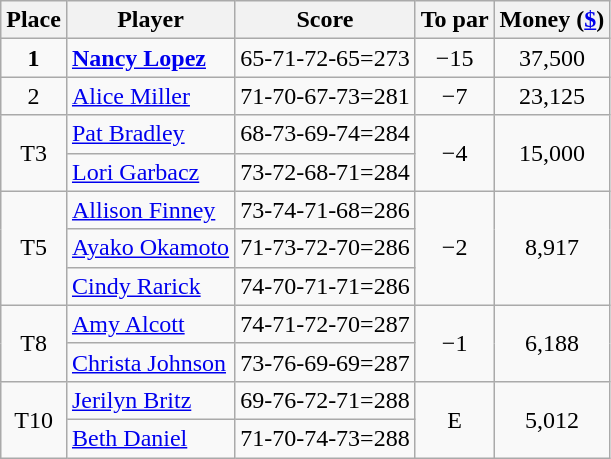<table class="wikitable">
<tr>
<th>Place</th>
<th>Player</th>
<th>Score</th>
<th>To par</th>
<th>Money (<a href='#'>$</a>)</th>
</tr>
<tr>
<td align=center><strong>1</strong></td>
<td> <strong><a href='#'>Nancy Lopez</a></strong></td>
<td>65-71-72-65=273</td>
<td align=center>−15</td>
<td align=center>37,500</td>
</tr>
<tr>
<td align=center>2</td>
<td> <a href='#'>Alice Miller</a></td>
<td>71-70-67-73=281</td>
<td align=center>−7</td>
<td align=center>23,125</td>
</tr>
<tr>
<td align=center rowspan=2>T3</td>
<td> <a href='#'>Pat Bradley</a></td>
<td>68-73-69-74=284</td>
<td align=center rowspan=2>−4</td>
<td align=center rowspan=2>15,000</td>
</tr>
<tr>
<td> <a href='#'>Lori Garbacz</a></td>
<td>73-72-68-71=284</td>
</tr>
<tr>
<td align=center rowspan=3>T5</td>
<td> <a href='#'>Allison Finney</a></td>
<td>73-74-71-68=286</td>
<td align=center rowspan=3>−2</td>
<td align=center rowspan=3>8,917</td>
</tr>
<tr>
<td> <a href='#'>Ayako Okamoto</a></td>
<td>71-73-72-70=286</td>
</tr>
<tr>
<td> <a href='#'>Cindy Rarick</a></td>
<td>74-70-71-71=286</td>
</tr>
<tr>
<td align=center rowspan=2>T8</td>
<td> <a href='#'>Amy Alcott</a></td>
<td>74-71-72-70=287</td>
<td align=center rowspan=2>−1</td>
<td align=center rowspan=2>6,188</td>
</tr>
<tr>
<td> <a href='#'>Christa Johnson</a></td>
<td>73-76-69-69=287</td>
</tr>
<tr>
<td align=center rowspan=2>T10</td>
<td> <a href='#'>Jerilyn Britz</a></td>
<td>69-76-72-71=288</td>
<td align=center rowspan=2>E</td>
<td align=center rowspan=2>5,012</td>
</tr>
<tr>
<td> <a href='#'>Beth Daniel</a></td>
<td>71-70-74-73=288</td>
</tr>
</table>
